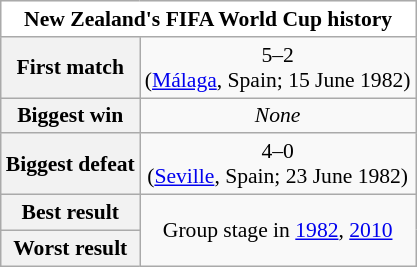<table class="wikitable collapsible collapsed" style="text-align:center;font-size:90%">
<tr>
<th style="color:black; background:white;" colspan=2>New Zealand's FIFA World Cup history</th>
</tr>
<tr>
<th>First match</th>
<td> 5–2 <br>(<a href='#'>Málaga</a>, Spain; 15 June 1982)</td>
</tr>
<tr>
<th>Biggest win</th>
<td><em>None</em></td>
</tr>
<tr>
<th>Biggest defeat</th>
<td> 4–0 <br>(<a href='#'>Seville</a>, Spain; 23 June 1982)</td>
</tr>
<tr>
<th>Best result</th>
<td rowspan=2>Group stage in <a href='#'>1982</a>, <a href='#'>2010</a></td>
</tr>
<tr>
<th>Worst result</th>
</tr>
</table>
